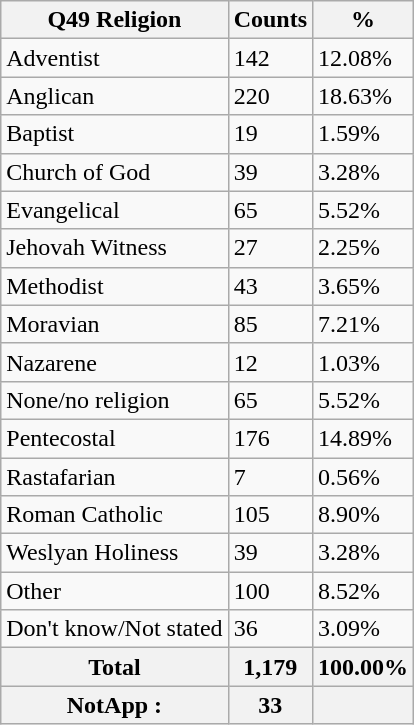<table class="wikitable sortable">
<tr>
<th>Q49 Religion</th>
<th>Counts</th>
<th>%</th>
</tr>
<tr>
<td>Adventist</td>
<td>142</td>
<td>12.08%</td>
</tr>
<tr>
<td>Anglican</td>
<td>220</td>
<td>18.63%</td>
</tr>
<tr>
<td>Baptist</td>
<td>19</td>
<td>1.59%</td>
</tr>
<tr>
<td>Church of God</td>
<td>39</td>
<td>3.28%</td>
</tr>
<tr>
<td>Evangelical</td>
<td>65</td>
<td>5.52%</td>
</tr>
<tr>
<td>Jehovah Witness</td>
<td>27</td>
<td>2.25%</td>
</tr>
<tr>
<td>Methodist</td>
<td>43</td>
<td>3.65%</td>
</tr>
<tr>
<td>Moravian</td>
<td>85</td>
<td>7.21%</td>
</tr>
<tr>
<td>Nazarene</td>
<td>12</td>
<td>1.03%</td>
</tr>
<tr>
<td>None/no religion</td>
<td>65</td>
<td>5.52%</td>
</tr>
<tr>
<td>Pentecostal</td>
<td>176</td>
<td>14.89%</td>
</tr>
<tr>
<td>Rastafarian</td>
<td>7</td>
<td>0.56%</td>
</tr>
<tr>
<td>Roman Catholic</td>
<td>105</td>
<td>8.90%</td>
</tr>
<tr>
<td>Weslyan Holiness</td>
<td>39</td>
<td>3.28%</td>
</tr>
<tr>
<td>Other</td>
<td>100</td>
<td>8.52%</td>
</tr>
<tr>
<td>Don't know/Not stated</td>
<td>36</td>
<td>3.09%</td>
</tr>
<tr>
<th>Total</th>
<th>1,179</th>
<th>100.00%</th>
</tr>
<tr>
<th>NotApp :</th>
<th>33</th>
<th></th>
</tr>
</table>
